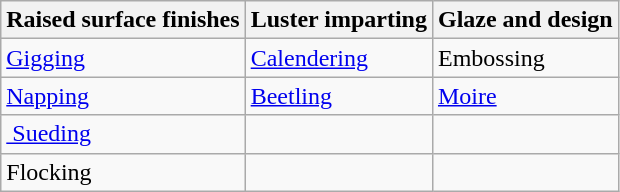<table class="wikitable">
<tr>
<th>Raised surface finishes</th>
<th>Luster imparting</th>
<th>Glaze and design</th>
</tr>
<tr>
<td><a href='#'>Gigging</a></td>
<td><a href='#'>Calendering</a></td>
<td>Embossing</td>
</tr>
<tr>
<td><a href='#'>Napping</a></td>
<td><a href='#'>Beetling</a></td>
<td><a href='#'>Moire</a></td>
</tr>
<tr>
<td><a href='#'> Sueding</a></td>
<td></td>
<td></td>
</tr>
<tr>
<td>Flocking</td>
<td></td>
</tr>
</table>
